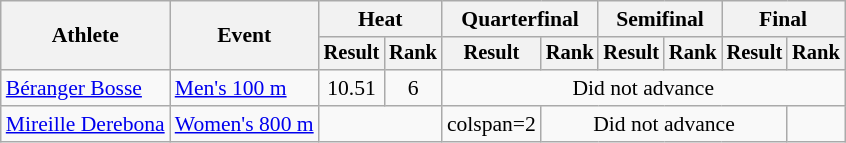<table class=wikitable style="font-size:90%">
<tr>
<th rowspan="2">Athlete</th>
<th rowspan="2">Event</th>
<th colspan="2">Heat</th>
<th colspan="2">Quarterfinal</th>
<th colspan="2">Semifinal</th>
<th colspan="2">Final</th>
</tr>
<tr style="font-size:95%">
<th>Result</th>
<th>Rank</th>
<th>Result</th>
<th>Rank</th>
<th>Result</th>
<th>Rank</th>
<th>Result</th>
<th>Rank</th>
</tr>
<tr align=center>
<td align=left><a href='#'>Béranger Bosse</a></td>
<td align=left><a href='#'>Men's 100 m</a></td>
<td>10.51</td>
<td>6</td>
<td colspan=6>Did not advance</td>
</tr>
<tr align=center>
<td align=left><a href='#'>Mireille Derebona</a></td>
<td align=left><a href='#'>Women's 800 m</a></td>
<td colspan=2></td>
<td>colspan=2 </td>
<td colspan=4>Did not advance</td>
</tr>
</table>
